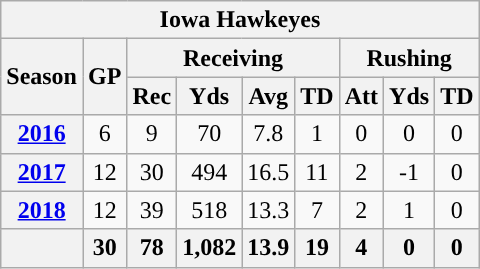<table class=wikitable style="text-align:center;">
<tr>
<th colspan="10">Iowa Hawkeyes</th>
</tr>
<tr>
<th rowspan="2">Season</th>
<th rowspan="2">GP</th>
<th colspan="4">Receiving</th>
<th colspan="3">Rushing</th>
</tr>
<tr>
<th>Rec</th>
<th>Yds</th>
<th>Avg</th>
<th>TD</th>
<th>Att</th>
<th>Yds</th>
<th>TD</th>
</tr>
<tr>
<th><a href='#'>2016</a></th>
<td>6</td>
<td>9</td>
<td>70</td>
<td>7.8</td>
<td>1</td>
<td>0</td>
<td>0</td>
<td>0</td>
</tr>
<tr>
<th><a href='#'>2017</a></th>
<td>12</td>
<td>30</td>
<td>494</td>
<td>16.5</td>
<td>11</td>
<td>2</td>
<td>-1</td>
<td>0</td>
</tr>
<tr>
<th><a href='#'>2018</a></th>
<td>12</td>
<td>39</td>
<td>518</td>
<td>13.3</td>
<td>7</td>
<td>2</td>
<td>1</td>
<td>0</td>
</tr>
<tr>
<th></th>
<th>30</th>
<th>78</th>
<th>1,082</th>
<th>13.9</th>
<th>19</th>
<th>4</th>
<th>0</th>
<th>0</th>
</tr>
</table>
